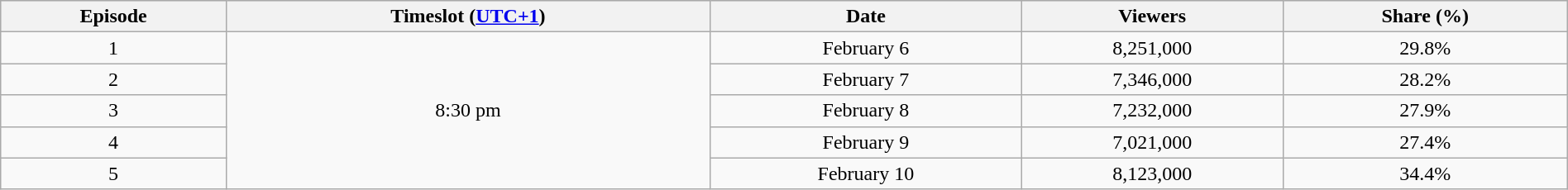<table class="wikitable plainrowheaders" style="text-align:center; width:100%;">
<tr style="background:#e0e0e0;">
<th>Episode</th>
<th>Timeslot (<a href='#'>UTC+1</a>)</th>
<th>Date</th>
<th>Viewers</th>
<th>Share (%)</th>
</tr>
<tr style="background:#f9f9f9;">
<td text-align:center">1</td>
<td rowspan="5" text-align:center;line-height:110%">8:30 pm</td>
<td style="background:#F9F9F9;text-align:center">February 6</td>
<td style="text-align:center">8,251,000</td>
<td style="text-align:center">29.8%</td>
</tr>
<tr>
<td>2</td>
<td>February 7</td>
<td>7,346,000</td>
<td>28.2%</td>
</tr>
<tr>
<td>3</td>
<td>February 8</td>
<td>7,232,000</td>
<td>27.9%</td>
</tr>
<tr>
<td>4</td>
<td>February 9</td>
<td>7,021,000</td>
<td>27.4%</td>
</tr>
<tr>
<td>5</td>
<td>February 10</td>
<td>8,123,000</td>
<td>34.4%</td>
</tr>
</table>
